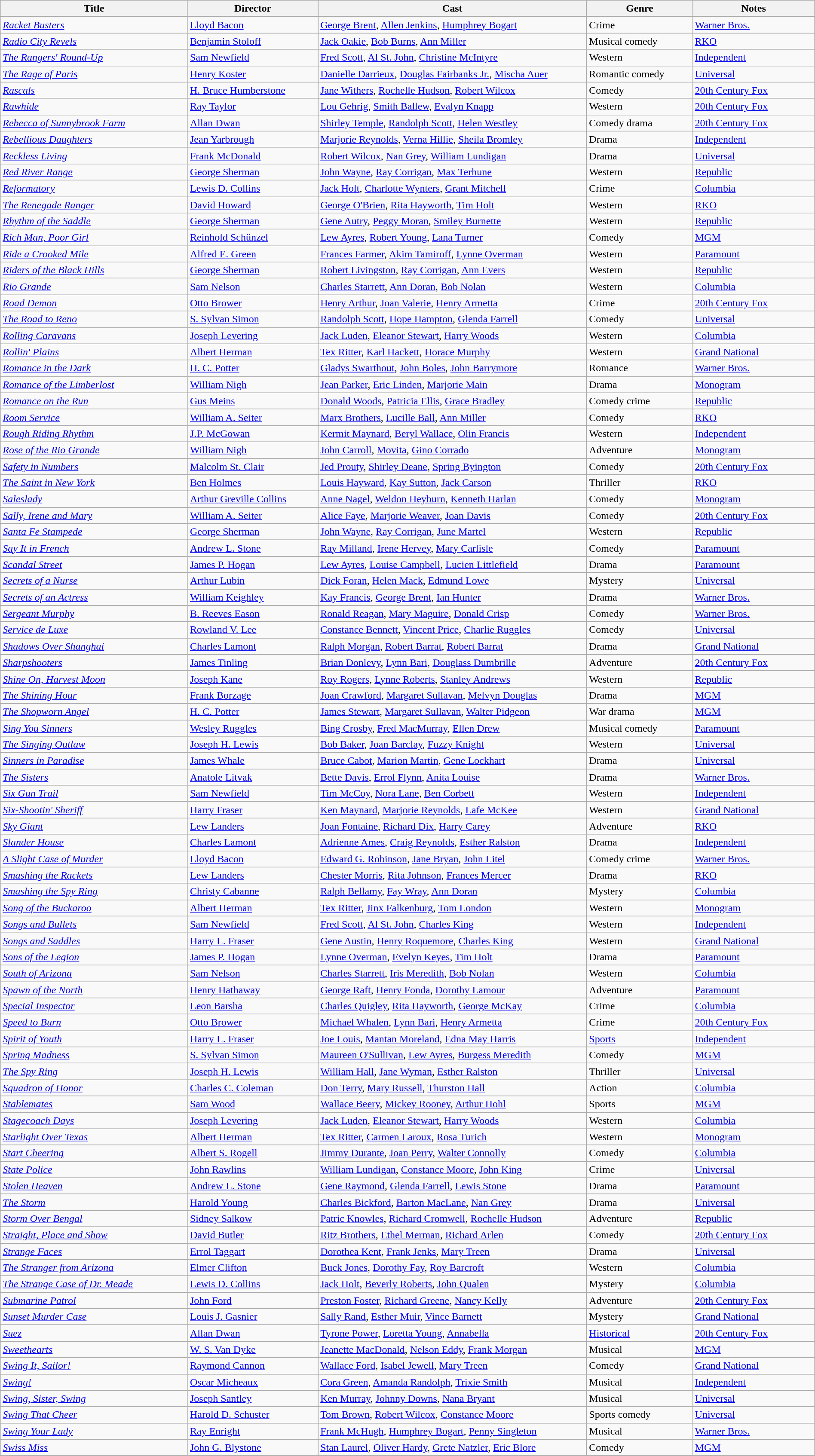<table class="wikitable" style="width:100%;">
<tr>
<th style="width:23%;">Title</th>
<th style="width:16%;">Director</th>
<th style="width:33%;">Cast</th>
<th style="width:13%;">Genre</th>
<th style="width:15%;">Notes</th>
</tr>
<tr>
<td><em><a href='#'>Racket Busters</a></em></td>
<td><a href='#'>Lloyd Bacon</a></td>
<td><a href='#'>George Brent</a>, <a href='#'>Allen Jenkins</a>, <a href='#'>Humphrey Bogart</a></td>
<td>Crime</td>
<td><a href='#'>Warner Bros.</a></td>
</tr>
<tr>
<td><em><a href='#'>Radio City Revels</a></em></td>
<td><a href='#'>Benjamin Stoloff</a></td>
<td><a href='#'>Jack Oakie</a>, <a href='#'>Bob Burns</a>, <a href='#'>Ann Miller</a></td>
<td>Musical comedy</td>
<td><a href='#'>RKO</a></td>
</tr>
<tr>
<td><em><a href='#'>The Rangers' Round-Up</a></em></td>
<td><a href='#'>Sam Newfield</a></td>
<td><a href='#'>Fred Scott</a>, <a href='#'>Al St. John</a>, <a href='#'>Christine McIntyre</a></td>
<td>Western</td>
<td><a href='#'>Independent</a></td>
</tr>
<tr>
<td><em><a href='#'>The Rage of Paris</a></em></td>
<td><a href='#'>Henry Koster</a></td>
<td><a href='#'>Danielle Darrieux</a>, <a href='#'>Douglas Fairbanks Jr.</a>, <a href='#'>Mischa Auer</a></td>
<td>Romantic comedy</td>
<td><a href='#'>Universal</a></td>
</tr>
<tr>
<td><em><a href='#'>Rascals</a></em></td>
<td><a href='#'>H. Bruce Humberstone</a></td>
<td><a href='#'>Jane Withers</a>, <a href='#'>Rochelle Hudson</a>, <a href='#'>Robert Wilcox</a></td>
<td>Comedy</td>
<td><a href='#'>20th Century Fox</a></td>
</tr>
<tr>
<td><em><a href='#'>Rawhide</a></em></td>
<td><a href='#'>Ray Taylor</a></td>
<td><a href='#'>Lou Gehrig</a>, <a href='#'>Smith Ballew</a>, <a href='#'>Evalyn Knapp</a></td>
<td>Western</td>
<td><a href='#'>20th Century Fox</a></td>
</tr>
<tr>
<td><em><a href='#'>Rebecca of Sunnybrook Farm</a></em></td>
<td><a href='#'>Allan Dwan</a></td>
<td><a href='#'>Shirley Temple</a>, <a href='#'>Randolph Scott</a>, <a href='#'>Helen Westley</a></td>
<td>Comedy drama</td>
<td><a href='#'>20th Century Fox</a></td>
</tr>
<tr>
<td><em><a href='#'>Rebellious Daughters</a></em></td>
<td><a href='#'>Jean Yarbrough</a></td>
<td><a href='#'>Marjorie Reynolds</a>, <a href='#'>Verna Hillie</a>, <a href='#'>Sheila Bromley</a></td>
<td>Drama</td>
<td><a href='#'>Independent</a></td>
</tr>
<tr>
<td><em><a href='#'>Reckless Living</a></em></td>
<td><a href='#'>Frank McDonald</a></td>
<td><a href='#'>Robert Wilcox</a>, <a href='#'>Nan Grey</a>, <a href='#'>William Lundigan</a></td>
<td>Drama</td>
<td><a href='#'>Universal</a></td>
</tr>
<tr>
<td><em><a href='#'>Red River Range</a></em></td>
<td><a href='#'>George Sherman</a></td>
<td><a href='#'>John Wayne</a>, <a href='#'>Ray Corrigan</a>, <a href='#'>Max Terhune</a></td>
<td>Western</td>
<td><a href='#'>Republic</a></td>
</tr>
<tr>
<td><em><a href='#'>Reformatory</a></em></td>
<td><a href='#'>Lewis D. Collins</a></td>
<td><a href='#'>Jack Holt</a>, <a href='#'>Charlotte Wynters</a>, <a href='#'>Grant Mitchell</a></td>
<td>Crime</td>
<td><a href='#'>Columbia</a></td>
</tr>
<tr>
<td><em><a href='#'>The Renegade Ranger</a></em></td>
<td><a href='#'>David Howard</a></td>
<td><a href='#'>George O'Brien</a>, <a href='#'>Rita Hayworth</a>, <a href='#'>Tim Holt</a></td>
<td>Western</td>
<td><a href='#'>RKO</a></td>
</tr>
<tr>
<td><em><a href='#'>Rhythm of the Saddle</a></em></td>
<td><a href='#'>George Sherman</a></td>
<td><a href='#'>Gene Autry</a>, <a href='#'>Peggy Moran</a>, <a href='#'>Smiley Burnette</a></td>
<td>Western</td>
<td><a href='#'>Republic</a></td>
</tr>
<tr>
<td><em><a href='#'>Rich Man, Poor Girl</a></em></td>
<td><a href='#'>Reinhold Schünzel</a></td>
<td><a href='#'>Lew Ayres</a>, <a href='#'>Robert Young</a>, <a href='#'>Lana Turner</a></td>
<td>Comedy</td>
<td><a href='#'>MGM</a></td>
</tr>
<tr>
<td><em><a href='#'>Ride a Crooked Mile</a></em></td>
<td><a href='#'>Alfred E. Green</a></td>
<td><a href='#'>Frances Farmer</a>, <a href='#'>Akim Tamiroff</a>, <a href='#'>Lynne Overman</a></td>
<td>Western</td>
<td><a href='#'>Paramount</a></td>
</tr>
<tr>
<td><em><a href='#'>Riders of the Black Hills</a></em></td>
<td><a href='#'>George Sherman</a></td>
<td><a href='#'>Robert Livingston</a>, <a href='#'>Ray Corrigan</a>, <a href='#'>Ann Evers</a></td>
<td>Western</td>
<td><a href='#'>Republic</a></td>
</tr>
<tr>
<td><em><a href='#'>Rio Grande</a></em></td>
<td><a href='#'>Sam Nelson</a></td>
<td><a href='#'>Charles Starrett</a>, <a href='#'>Ann Doran</a>, <a href='#'>Bob Nolan</a></td>
<td>Western</td>
<td><a href='#'>Columbia</a></td>
</tr>
<tr>
<td><em><a href='#'>Road Demon</a></em></td>
<td><a href='#'>Otto Brower</a></td>
<td><a href='#'>Henry Arthur</a>, <a href='#'>Joan Valerie</a>, <a href='#'>Henry Armetta</a></td>
<td>Crime</td>
<td><a href='#'>20th Century Fox</a></td>
</tr>
<tr>
<td><em><a href='#'>The Road to Reno</a></em></td>
<td><a href='#'>S. Sylvan Simon</a></td>
<td><a href='#'>Randolph Scott</a>, <a href='#'>Hope Hampton</a>, <a href='#'>Glenda Farrell</a></td>
<td>Comedy</td>
<td><a href='#'>Universal</a></td>
</tr>
<tr>
<td><em><a href='#'>Rolling Caravans</a></em></td>
<td><a href='#'>Joseph Levering</a></td>
<td><a href='#'>Jack Luden</a>, <a href='#'>Eleanor Stewart</a>, <a href='#'>Harry Woods</a></td>
<td>Western</td>
<td><a href='#'>Columbia</a></td>
</tr>
<tr>
<td><em><a href='#'>Rollin' Plains</a></em></td>
<td><a href='#'>Albert Herman</a></td>
<td><a href='#'>Tex Ritter</a>, <a href='#'>Karl Hackett</a>, <a href='#'>Horace Murphy</a></td>
<td>Western</td>
<td><a href='#'>Grand National</a></td>
</tr>
<tr>
<td><em><a href='#'>Romance in the Dark</a></em></td>
<td><a href='#'>H. C. Potter</a></td>
<td><a href='#'>Gladys Swarthout</a>, <a href='#'>John Boles</a>, <a href='#'>John Barrymore</a></td>
<td>Romance</td>
<td><a href='#'>Warner Bros.</a></td>
</tr>
<tr>
<td><em><a href='#'>Romance of the Limberlost</a></em></td>
<td><a href='#'>William Nigh</a></td>
<td><a href='#'>Jean Parker</a>, <a href='#'>Eric Linden</a>, <a href='#'>Marjorie Main</a></td>
<td>Drama</td>
<td><a href='#'>Monogram</a></td>
</tr>
<tr>
<td><em><a href='#'>Romance on the Run</a></em></td>
<td><a href='#'>Gus Meins</a></td>
<td><a href='#'>Donald Woods</a>, <a href='#'>Patricia Ellis</a>, <a href='#'>Grace Bradley</a></td>
<td>Comedy crime</td>
<td><a href='#'>Republic</a></td>
</tr>
<tr>
<td><em><a href='#'>Room Service</a></em></td>
<td><a href='#'>William A. Seiter</a></td>
<td><a href='#'>Marx Brothers</a>, <a href='#'>Lucille Ball</a>, <a href='#'>Ann Miller</a></td>
<td>Comedy</td>
<td><a href='#'>RKO</a></td>
</tr>
<tr>
<td><em><a href='#'>Rough Riding Rhythm</a></em></td>
<td><a href='#'>J.P. McGowan</a></td>
<td><a href='#'>Kermit Maynard</a>, <a href='#'>Beryl Wallace</a>, <a href='#'>Olin Francis</a></td>
<td>Western</td>
<td><a href='#'>Independent</a></td>
</tr>
<tr>
<td><em><a href='#'>Rose of the Rio Grande</a></em></td>
<td><a href='#'>William Nigh</a></td>
<td><a href='#'>John Carroll</a>, <a href='#'>Movita</a>, <a href='#'>Gino Corrado</a></td>
<td>Adventure</td>
<td><a href='#'>Monogram</a></td>
</tr>
<tr>
<td><em><a href='#'>Safety in Numbers</a></em></td>
<td><a href='#'>Malcolm St. Clair</a></td>
<td><a href='#'>Jed Prouty</a>, <a href='#'>Shirley Deane</a>, <a href='#'>Spring Byington</a></td>
<td>Comedy</td>
<td><a href='#'>20th Century Fox</a></td>
</tr>
<tr>
<td><em><a href='#'>The Saint in New York</a></em></td>
<td><a href='#'>Ben Holmes</a></td>
<td><a href='#'>Louis Hayward</a>, <a href='#'>Kay Sutton</a>, <a href='#'>Jack Carson</a></td>
<td>Thriller</td>
<td><a href='#'>RKO</a></td>
</tr>
<tr>
<td><em><a href='#'>Saleslady</a></em></td>
<td><a href='#'>Arthur Greville Collins</a></td>
<td><a href='#'>Anne Nagel</a>, <a href='#'>Weldon Heyburn</a>, <a href='#'>Kenneth Harlan</a></td>
<td>Comedy</td>
<td><a href='#'>Monogram</a></td>
</tr>
<tr>
<td><em><a href='#'>Sally, Irene and Mary</a></em></td>
<td><a href='#'>William A. Seiter</a></td>
<td><a href='#'>Alice Faye</a>, <a href='#'>Marjorie Weaver</a>, <a href='#'>Joan Davis</a></td>
<td>Comedy</td>
<td><a href='#'>20th Century Fox</a></td>
</tr>
<tr>
<td><em><a href='#'>Santa Fe Stampede</a></em></td>
<td><a href='#'>George Sherman</a></td>
<td><a href='#'>John Wayne</a>, <a href='#'>Ray Corrigan</a>, <a href='#'>June Martel</a></td>
<td>Western</td>
<td><a href='#'>Republic</a></td>
</tr>
<tr>
<td><em><a href='#'>Say It in French</a></em></td>
<td><a href='#'>Andrew L. Stone</a></td>
<td><a href='#'>Ray Milland</a>, <a href='#'>Irene Hervey</a>, <a href='#'>Mary Carlisle</a></td>
<td>Comedy</td>
<td><a href='#'>Paramount</a></td>
</tr>
<tr>
<td><em><a href='#'>Scandal Street</a></em></td>
<td><a href='#'>James P. Hogan</a></td>
<td><a href='#'>Lew Ayres</a>, <a href='#'>Louise Campbell</a>, <a href='#'>Lucien Littlefield</a></td>
<td>Drama</td>
<td><a href='#'>Paramount</a></td>
</tr>
<tr>
<td><em><a href='#'>Secrets of a Nurse</a></em></td>
<td><a href='#'>Arthur Lubin</a></td>
<td><a href='#'>Dick Foran</a>, <a href='#'>Helen Mack</a>, <a href='#'>Edmund Lowe</a></td>
<td>Mystery</td>
<td><a href='#'>Universal</a></td>
</tr>
<tr>
<td><em><a href='#'>Secrets of an Actress</a></em></td>
<td><a href='#'>William Keighley</a></td>
<td><a href='#'>Kay Francis</a>, <a href='#'>George Brent</a>, <a href='#'>Ian Hunter</a></td>
<td>Drama</td>
<td><a href='#'>Warner Bros.</a></td>
</tr>
<tr>
<td><em><a href='#'>Sergeant Murphy</a></em></td>
<td><a href='#'>B. Reeves Eason</a></td>
<td><a href='#'>Ronald Reagan</a>, <a href='#'>Mary Maguire</a>, <a href='#'>Donald Crisp</a></td>
<td>Comedy</td>
<td><a href='#'>Warner Bros.</a></td>
</tr>
<tr>
<td><em><a href='#'>Service de Luxe</a></em></td>
<td><a href='#'>Rowland V. Lee</a></td>
<td><a href='#'>Constance Bennett</a>, <a href='#'>Vincent Price</a>, <a href='#'>Charlie Ruggles</a></td>
<td>Comedy</td>
<td><a href='#'>Universal</a></td>
</tr>
<tr>
<td><em><a href='#'>Shadows Over Shanghai</a></em></td>
<td><a href='#'>Charles Lamont</a></td>
<td><a href='#'>Ralph Morgan</a>, <a href='#'>Robert Barrat</a>, <a href='#'>Robert Barrat</a></td>
<td>Drama</td>
<td><a href='#'>Grand National</a></td>
</tr>
<tr>
<td><em><a href='#'>Sharpshooters</a></em></td>
<td><a href='#'>James Tinling</a></td>
<td><a href='#'>Brian Donlevy</a>, <a href='#'>Lynn Bari</a>, <a href='#'>Douglass Dumbrille</a></td>
<td>Adventure</td>
<td><a href='#'>20th Century Fox</a></td>
</tr>
<tr>
<td><em><a href='#'>Shine On, Harvest Moon</a></em></td>
<td><a href='#'>Joseph Kane</a></td>
<td><a href='#'>Roy Rogers</a>, <a href='#'>Lynne Roberts</a>, <a href='#'>Stanley Andrews</a></td>
<td>Western</td>
<td><a href='#'>Republic</a></td>
</tr>
<tr>
<td><em><a href='#'>The Shining Hour</a></em></td>
<td><a href='#'>Frank Borzage</a></td>
<td><a href='#'>Joan Crawford</a>, <a href='#'>Margaret Sullavan</a>, <a href='#'>Melvyn Douglas</a></td>
<td>Drama</td>
<td><a href='#'>MGM</a></td>
</tr>
<tr>
<td><em><a href='#'>The Shopworn Angel</a></em></td>
<td><a href='#'>H. C. Potter</a></td>
<td><a href='#'>James Stewart</a>, <a href='#'>Margaret Sullavan</a>, <a href='#'>Walter Pidgeon</a></td>
<td>War drama</td>
<td><a href='#'>MGM</a></td>
</tr>
<tr>
<td><em><a href='#'>Sing You Sinners</a></em></td>
<td><a href='#'>Wesley Ruggles</a></td>
<td><a href='#'>Bing Crosby</a>, <a href='#'>Fred MacMurray</a>, <a href='#'>Ellen Drew</a></td>
<td>Musical comedy</td>
<td><a href='#'>Paramount</a></td>
</tr>
<tr>
<td><em><a href='#'>The Singing Outlaw</a></em></td>
<td><a href='#'>Joseph H. Lewis</a></td>
<td><a href='#'>Bob Baker</a>, <a href='#'>Joan Barclay</a>, <a href='#'>Fuzzy Knight</a></td>
<td>Western</td>
<td><a href='#'>Universal</a></td>
</tr>
<tr>
<td><em><a href='#'>Sinners in Paradise</a></em></td>
<td><a href='#'>James Whale</a></td>
<td><a href='#'>Bruce Cabot</a>, <a href='#'>Marion Martin</a>, <a href='#'>Gene Lockhart</a></td>
<td>Drama</td>
<td><a href='#'>Universal</a></td>
</tr>
<tr>
<td><em><a href='#'>The Sisters</a></em></td>
<td><a href='#'>Anatole Litvak</a></td>
<td><a href='#'>Bette Davis</a>, <a href='#'>Errol Flynn</a>, <a href='#'>Anita Louise</a></td>
<td>Drama</td>
<td><a href='#'>Warner Bros.</a></td>
</tr>
<tr>
<td><em><a href='#'>Six Gun Trail</a></em></td>
<td><a href='#'>Sam Newfield</a></td>
<td><a href='#'>Tim McCoy</a>, <a href='#'>Nora Lane</a>, <a href='#'>Ben Corbett</a></td>
<td>Western</td>
<td><a href='#'>Independent</a></td>
</tr>
<tr>
<td><em><a href='#'>Six-Shootin' Sheriff</a></em></td>
<td><a href='#'>Harry Fraser</a></td>
<td><a href='#'>Ken Maynard</a>, <a href='#'>Marjorie Reynolds</a>, <a href='#'>Lafe McKee</a></td>
<td>Western</td>
<td><a href='#'>Grand National</a></td>
</tr>
<tr>
<td><em><a href='#'>Sky Giant</a></em></td>
<td><a href='#'>Lew Landers</a></td>
<td><a href='#'>Joan Fontaine</a>, <a href='#'>Richard Dix</a>, <a href='#'>Harry Carey</a></td>
<td>Adventure</td>
<td><a href='#'>RKO</a></td>
</tr>
<tr>
<td><em><a href='#'>Slander House</a></em></td>
<td><a href='#'>Charles Lamont</a></td>
<td><a href='#'>Adrienne Ames</a>, <a href='#'>Craig Reynolds</a>, <a href='#'>Esther Ralston</a></td>
<td>Drama</td>
<td><a href='#'>Independent</a></td>
</tr>
<tr>
<td><em><a href='#'>A Slight Case of Murder</a></em></td>
<td><a href='#'>Lloyd Bacon</a></td>
<td><a href='#'>Edward G. Robinson</a>, <a href='#'>Jane Bryan</a>, <a href='#'>John Litel</a></td>
<td>Comedy crime</td>
<td><a href='#'>Warner Bros.</a></td>
</tr>
<tr>
<td><em><a href='#'>Smashing the Rackets</a></em></td>
<td><a href='#'>Lew Landers</a></td>
<td><a href='#'>Chester Morris</a>, <a href='#'>Rita Johnson</a>, <a href='#'>Frances Mercer</a></td>
<td>Drama</td>
<td><a href='#'>RKO</a></td>
</tr>
<tr>
<td><em><a href='#'>Smashing the Spy Ring</a></em></td>
<td><a href='#'>Christy Cabanne</a></td>
<td><a href='#'>Ralph Bellamy</a>, <a href='#'>Fay Wray</a>, <a href='#'>Ann Doran</a></td>
<td>Mystery</td>
<td><a href='#'>Columbia</a></td>
</tr>
<tr>
<td><em><a href='#'>Song of the Buckaroo</a></em></td>
<td><a href='#'>Albert Herman</a></td>
<td><a href='#'>Tex Ritter</a>, <a href='#'>Jinx Falkenburg</a>, <a href='#'>Tom London</a></td>
<td>Western</td>
<td><a href='#'>Monogram</a></td>
</tr>
<tr>
<td><em><a href='#'>Songs and Bullets</a></em></td>
<td><a href='#'>Sam Newfield</a></td>
<td><a href='#'>Fred Scott</a>, <a href='#'>Al St. John</a>, <a href='#'>Charles King</a></td>
<td>Western</td>
<td><a href='#'>Independent</a></td>
</tr>
<tr>
<td><em><a href='#'>Songs and Saddles</a></em></td>
<td><a href='#'>Harry L. Fraser</a></td>
<td><a href='#'>Gene Austin</a>, <a href='#'>Henry Roquemore</a>, <a href='#'>Charles King</a></td>
<td>Western</td>
<td><a href='#'>Grand National</a></td>
</tr>
<tr>
<td><em><a href='#'>Sons of the Legion</a></em></td>
<td><a href='#'>James P. Hogan</a></td>
<td><a href='#'>Lynne Overman</a>, <a href='#'>Evelyn Keyes</a>, <a href='#'>Tim Holt</a></td>
<td>Drama</td>
<td><a href='#'>Paramount</a></td>
</tr>
<tr>
<td><em><a href='#'>South of Arizona</a></em></td>
<td><a href='#'>Sam Nelson</a></td>
<td><a href='#'>Charles Starrett</a>, <a href='#'>Iris Meredith</a>, <a href='#'>Bob Nolan</a></td>
<td>Western</td>
<td><a href='#'>Columbia</a></td>
</tr>
<tr>
<td><em><a href='#'>Spawn of the North</a></em></td>
<td><a href='#'>Henry Hathaway</a></td>
<td><a href='#'>George Raft</a>, <a href='#'>Henry Fonda</a>, <a href='#'>Dorothy Lamour</a></td>
<td>Adventure</td>
<td><a href='#'>Paramount</a></td>
</tr>
<tr>
<td><em><a href='#'>Special Inspector</a></em></td>
<td><a href='#'>Leon Barsha</a></td>
<td><a href='#'>Charles Quigley</a>, <a href='#'>Rita Hayworth</a>, <a href='#'>George McKay</a></td>
<td>Crime</td>
<td><a href='#'>Columbia</a></td>
</tr>
<tr>
<td><em><a href='#'>Speed to Burn</a></em></td>
<td><a href='#'>Otto Brower</a></td>
<td><a href='#'>Michael Whalen</a>, <a href='#'>Lynn Bari</a>, <a href='#'>Henry Armetta</a></td>
<td>Crime</td>
<td><a href='#'>20th Century Fox</a></td>
</tr>
<tr>
<td><em><a href='#'>Spirit of Youth</a></em></td>
<td><a href='#'>Harry L. Fraser</a></td>
<td><a href='#'>Joe Louis</a>, <a href='#'>Mantan Moreland</a>, <a href='#'>Edna May Harris</a></td>
<td><a href='#'>Sports</a></td>
<td><a href='#'>Independent</a></td>
</tr>
<tr>
<td><em><a href='#'>Spring Madness</a></em></td>
<td><a href='#'>S. Sylvan Simon</a></td>
<td><a href='#'>Maureen O'Sullivan</a>, <a href='#'>Lew Ayres</a>, <a href='#'>Burgess Meredith</a></td>
<td>Comedy</td>
<td><a href='#'>MGM</a></td>
</tr>
<tr>
<td><em><a href='#'>The Spy Ring</a></em></td>
<td><a href='#'>Joseph H. Lewis</a></td>
<td><a href='#'>William Hall</a>, <a href='#'>Jane Wyman</a>, <a href='#'>Esther Ralston</a></td>
<td>Thriller</td>
<td><a href='#'>Universal</a></td>
</tr>
<tr>
<td><em><a href='#'>Squadron of Honor</a></em></td>
<td><a href='#'>Charles C. Coleman</a></td>
<td><a href='#'>Don Terry</a>, <a href='#'>Mary Russell</a>, <a href='#'>Thurston Hall</a></td>
<td>Action</td>
<td><a href='#'>Columbia</a></td>
</tr>
<tr>
<td><em><a href='#'>Stablemates</a></em></td>
<td><a href='#'>Sam Wood</a></td>
<td><a href='#'>Wallace Beery</a>, <a href='#'>Mickey Rooney</a>, <a href='#'>Arthur Hohl</a></td>
<td>Sports</td>
<td><a href='#'>MGM</a></td>
</tr>
<tr>
<td><em><a href='#'>Stagecoach Days</a></em></td>
<td><a href='#'>Joseph Levering</a></td>
<td><a href='#'>Jack Luden</a>, <a href='#'>Eleanor Stewart</a>, <a href='#'>Harry Woods</a></td>
<td>Western</td>
<td><a href='#'>Columbia</a></td>
</tr>
<tr>
<td><em><a href='#'>Starlight Over Texas</a></em></td>
<td><a href='#'>Albert Herman</a></td>
<td><a href='#'>Tex Ritter</a>, <a href='#'>Carmen Laroux</a>, <a href='#'>Rosa Turich</a></td>
<td>Western</td>
<td><a href='#'>Monogram</a></td>
</tr>
<tr>
<td><em><a href='#'>Start Cheering</a></em></td>
<td><a href='#'>Albert S. Rogell</a></td>
<td><a href='#'>Jimmy Durante</a>, <a href='#'>Joan Perry</a>, <a href='#'>Walter Connolly</a></td>
<td>Comedy</td>
<td><a href='#'>Columbia</a></td>
</tr>
<tr>
<td><em><a href='#'>State Police</a></em></td>
<td><a href='#'>John Rawlins</a></td>
<td><a href='#'>William Lundigan</a>, <a href='#'>Constance Moore</a>, <a href='#'>John King</a></td>
<td>Crime</td>
<td><a href='#'>Universal</a></td>
</tr>
<tr>
<td><em><a href='#'>Stolen Heaven</a></em></td>
<td><a href='#'>Andrew L. Stone</a></td>
<td><a href='#'>Gene Raymond</a>, <a href='#'>Glenda Farrell</a>, <a href='#'>Lewis Stone</a></td>
<td>Drama</td>
<td><a href='#'>Paramount</a></td>
</tr>
<tr>
<td><em><a href='#'>The Storm</a></em></td>
<td><a href='#'>Harold Young</a></td>
<td><a href='#'>Charles Bickford</a>, <a href='#'>Barton MacLane</a>, <a href='#'>Nan Grey</a></td>
<td>Drama</td>
<td><a href='#'>Universal</a></td>
</tr>
<tr>
<td><em><a href='#'>Storm Over Bengal</a></em></td>
<td><a href='#'>Sidney Salkow</a></td>
<td><a href='#'>Patric Knowles</a>, <a href='#'>Richard Cromwell</a>, <a href='#'>Rochelle Hudson</a></td>
<td>Adventure</td>
<td><a href='#'>Republic</a></td>
</tr>
<tr>
<td><em><a href='#'>Straight, Place and Show</a></em></td>
<td><a href='#'>David Butler</a></td>
<td><a href='#'>Ritz Brothers</a>, <a href='#'>Ethel Merman</a>, <a href='#'>Richard Arlen</a></td>
<td>Comedy</td>
<td><a href='#'>20th Century Fox</a></td>
</tr>
<tr>
<td><em><a href='#'>Strange Faces</a></em></td>
<td><a href='#'>Errol Taggart</a></td>
<td><a href='#'>Dorothea Kent</a>, <a href='#'>Frank Jenks</a>, <a href='#'>Mary Treen</a></td>
<td>Drama</td>
<td><a href='#'>Universal</a></td>
</tr>
<tr>
<td><em><a href='#'>The Stranger from Arizona</a></em></td>
<td><a href='#'>Elmer Clifton</a></td>
<td><a href='#'>Buck Jones</a>, <a href='#'>Dorothy Fay</a>, <a href='#'>Roy Barcroft</a></td>
<td>Western</td>
<td><a href='#'>Columbia</a></td>
</tr>
<tr>
<td><em><a href='#'>The Strange Case of Dr. Meade</a></em></td>
<td><a href='#'>Lewis D. Collins</a></td>
<td><a href='#'>Jack Holt</a>, <a href='#'>Beverly Roberts</a>, <a href='#'>John Qualen</a></td>
<td>Mystery</td>
<td><a href='#'>Columbia</a></td>
</tr>
<tr>
<td><em><a href='#'>Submarine Patrol</a></em></td>
<td><a href='#'>John Ford</a></td>
<td><a href='#'>Preston Foster</a>, <a href='#'>Richard Greene</a>, <a href='#'>Nancy Kelly</a></td>
<td>Adventure</td>
<td><a href='#'>20th Century Fox</a></td>
</tr>
<tr>
<td><em><a href='#'>Sunset Murder Case</a></em></td>
<td><a href='#'>Louis J. Gasnier</a></td>
<td><a href='#'>Sally Rand</a>, <a href='#'>Esther Muir</a>, <a href='#'>Vince Barnett</a></td>
<td>Mystery</td>
<td><a href='#'>Grand National</a></td>
</tr>
<tr>
<td><em><a href='#'>Suez</a></em></td>
<td><a href='#'>Allan Dwan</a></td>
<td><a href='#'>Tyrone Power</a>, <a href='#'>Loretta Young</a>, <a href='#'>Annabella</a></td>
<td><a href='#'>Historical</a></td>
<td><a href='#'>20th Century Fox</a></td>
</tr>
<tr>
<td><em><a href='#'>Sweethearts</a></em></td>
<td><a href='#'>W. S. Van Dyke</a></td>
<td><a href='#'>Jeanette MacDonald</a>, <a href='#'>Nelson Eddy</a>, <a href='#'>Frank Morgan</a></td>
<td>Musical</td>
<td><a href='#'>MGM</a></td>
</tr>
<tr>
<td><em><a href='#'>Swing It, Sailor!</a></em></td>
<td><a href='#'>Raymond Cannon</a></td>
<td><a href='#'>Wallace Ford</a>, <a href='#'>Isabel Jewell</a>, <a href='#'>Mary Treen</a></td>
<td>Comedy</td>
<td><a href='#'>Grand National</a></td>
</tr>
<tr>
<td><em><a href='#'>Swing!</a></em></td>
<td><a href='#'>Oscar Micheaux</a></td>
<td><a href='#'>Cora Green</a>, <a href='#'>Amanda Randolph</a>, <a href='#'>Trixie Smith</a></td>
<td>Musical</td>
<td><a href='#'>Independent</a></td>
</tr>
<tr>
<td><em><a href='#'>Swing, Sister, Swing</a></em></td>
<td><a href='#'>Joseph Santley</a></td>
<td><a href='#'>Ken Murray</a>, <a href='#'>Johnny Downs</a>, <a href='#'>Nana Bryant</a></td>
<td>Musical</td>
<td><a href='#'>Universal</a></td>
</tr>
<tr>
<td><em><a href='#'>Swing That Cheer</a></em></td>
<td><a href='#'>Harold D. Schuster</a></td>
<td><a href='#'>Tom Brown</a>, <a href='#'>Robert Wilcox</a>, <a href='#'>Constance Moore</a></td>
<td>Sports comedy</td>
<td><a href='#'>Universal</a></td>
</tr>
<tr>
<td><em><a href='#'>Swing Your Lady</a></em></td>
<td><a href='#'>Ray Enright</a></td>
<td><a href='#'>Frank McHugh</a>, <a href='#'>Humphrey Bogart</a>, <a href='#'>Penny Singleton</a></td>
<td>Musical</td>
<td><a href='#'>Warner Bros.</a></td>
</tr>
<tr>
<td><em><a href='#'>Swiss Miss</a></em></td>
<td><a href='#'>John G. Blystone</a></td>
<td><a href='#'>Stan Laurel</a>, <a href='#'>Oliver Hardy</a>, <a href='#'>Grete Natzler</a>, <a href='#'>Eric Blore</a></td>
<td>Comedy</td>
<td><a href='#'>MGM</a></td>
</tr>
</table>
